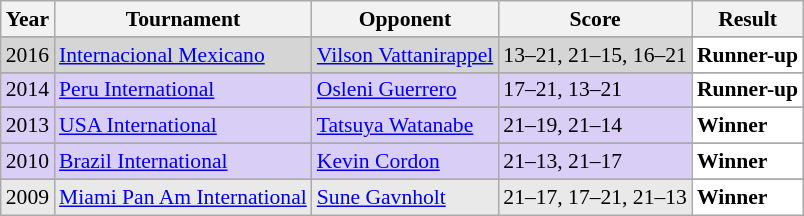<table class="sortable wikitable" style="font-size: 90%;">
<tr>
<th>Year</th>
<th>Tournament</th>
<th>Opponent</th>
<th>Score</th>
<th>Result</th>
</tr>
<tr>
</tr>
<tr style="background:#D5D5D5">
<td align="center">2016</td>
<td align="left"><a href='#'>Internacional Mexicano</a></td>
<td align="left"> <a href='#'>Vilson Vattanirappel</a></td>
<td align="left">13–21, 21–15, 16–21</td>
<td style="text-align:left; background:white"> <strong>Runner-up</strong></td>
</tr>
<tr>
</tr>
<tr style="background:#D8CEF6">
<td align="center">2014</td>
<td align="left"><a href='#'>Peru International</a></td>
<td align="left"> <a href='#'>Osleni Guerrero</a></td>
<td align="left">17–21, 13–21</td>
<td style="text-align:left; background:white"> <strong>Runner-up</strong></td>
</tr>
<tr>
</tr>
<tr style="background:#D8CEF6">
<td align="center">2013</td>
<td align="left"><a href='#'>USA International</a></td>
<td align="left"> <a href='#'>Tatsuya Watanabe</a></td>
<td align="left">21–19, 21–14</td>
<td style="text-align:left; background:white"> <strong>Winner</strong></td>
</tr>
<tr>
</tr>
<tr style="background:#D8CEF6">
<td align="center">2010</td>
<td align="left"><a href='#'>Brazil International</a></td>
<td align="left"> <a href='#'>Kevin Cordon</a></td>
<td align="left">21–13, 21–17</td>
<td style="text-align:left; background:white"> <strong>Winner</strong></td>
</tr>
<tr>
</tr>
<tr style="background:#E9E9E9">
<td align="center">2009</td>
<td align="left"><a href='#'>Miami Pan Am International</a></td>
<td align="left"> <a href='#'>Sune Gavnholt</a></td>
<td align="left">21–17, 17–21, 21–13</td>
<td style="text-align:left; background:white"> <strong>Winner</strong></td>
</tr>
</table>
